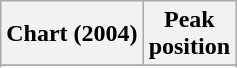<table class="wikitable sortable plainrowheaders" style="text-align:center">
<tr>
<th scope="col">Chart (2004)</th>
<th scope="col">Peak<br> position</th>
</tr>
<tr>
</tr>
<tr>
</tr>
</table>
